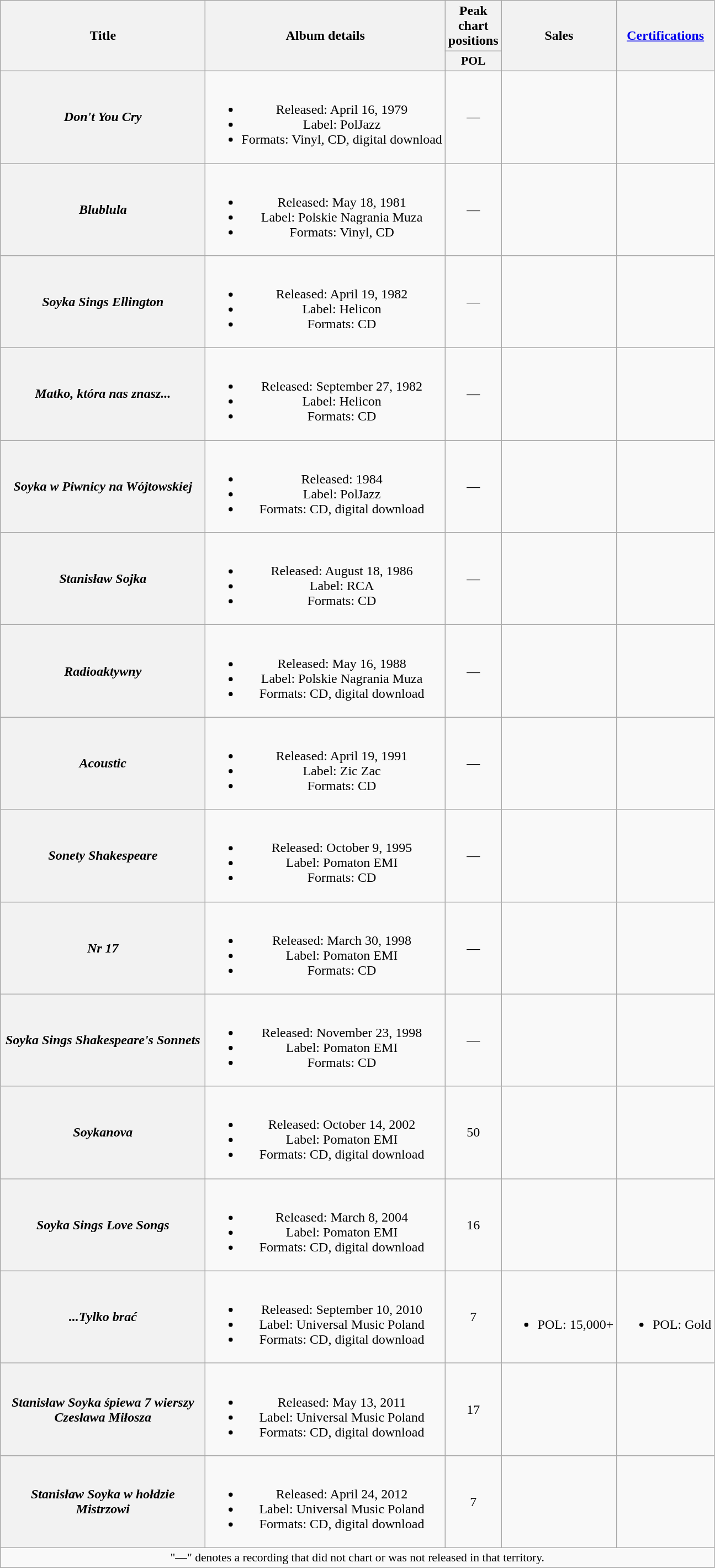<table class="wikitable plainrowheaders" style="text-align:center;">
<tr>
<th scope="col" rowspan="2" style="width:15em;">Title</th>
<th scope="col" rowspan="2">Album details</th>
<th scope="col">Peak chart positions</th>
<th scope="col" rowspan="2">Sales</th>
<th scope="col" rowspan="2"><a href='#'>Certifications</a></th>
</tr>
<tr>
<th scope="col" style="width:3em;font-size:90%;">POL<br></th>
</tr>
<tr>
<th scope="row"><em>Don't You Cry</em></th>
<td><br><ul><li>Released: April 16, 1979</li><li>Label: PolJazz</li><li>Formats: Vinyl, CD, digital download</li></ul></td>
<td>—</td>
<td></td>
<td></td>
</tr>
<tr>
<th scope="row"><em>Blublula</em></th>
<td><br><ul><li>Released: May 18, 1981</li><li>Label: Polskie Nagrania Muza</li><li>Formats: Vinyl, CD</li></ul></td>
<td>—</td>
<td></td>
<td></td>
</tr>
<tr>
<th scope="row"><em>Soyka Sings Ellington</em></th>
<td><br><ul><li>Released: April 19, 1982</li><li>Label: Helicon</li><li>Formats: CD</li></ul></td>
<td>—</td>
<td></td>
<td></td>
</tr>
<tr>
<th scope="row"><em>Matko, która nas znasz...</em></th>
<td><br><ul><li>Released: September 27, 1982</li><li>Label: Helicon</li><li>Formats: CD</li></ul></td>
<td>—</td>
<td></td>
<td></td>
</tr>
<tr>
<th scope="row"><em>Soyka w Piwnicy na Wójtowskiej</em></th>
<td><br><ul><li>Released: 1984</li><li>Label: PolJazz</li><li>Formats: CD, digital download</li></ul></td>
<td>—</td>
<td></td>
<td></td>
</tr>
<tr>
<th scope="row"><em>Stanisław Sojka</em></th>
<td><br><ul><li>Released: August 18, 1986</li><li>Label: RCA</li><li>Formats: CD</li></ul></td>
<td>—</td>
<td></td>
<td></td>
</tr>
<tr>
<th scope="row"><em>Radioaktywny</em></th>
<td><br><ul><li>Released: May 16, 1988</li><li>Label: Polskie Nagrania Muza</li><li>Formats: CD, digital download</li></ul></td>
<td>—</td>
<td></td>
<td></td>
</tr>
<tr>
<th scope="row"><em>Acoustic</em></th>
<td><br><ul><li>Released: April 19, 1991</li><li>Label: Zic Zac</li><li>Formats: CD</li></ul></td>
<td>—</td>
<td></td>
<td></td>
</tr>
<tr>
<th scope="row"><em>Sonety Shakespeare</em></th>
<td><br><ul><li>Released: October 9, 1995</li><li>Label: Pomaton EMI</li><li>Formats: CD</li></ul></td>
<td>—</td>
<td></td>
<td></td>
</tr>
<tr>
<th scope="row"><em>Nr 17</em></th>
<td><br><ul><li>Released: March 30, 1998</li><li>Label: Pomaton EMI</li><li>Formats: CD</li></ul></td>
<td>—</td>
<td></td>
<td></td>
</tr>
<tr>
<th scope="row"><em>Soyka Sings Shakespeare's Sonnets</em></th>
<td><br><ul><li>Released: November 23, 1998</li><li>Label: Pomaton EMI</li><li>Formats: CD</li></ul></td>
<td>—</td>
<td></td>
<td></td>
</tr>
<tr>
<th scope="row"><em>Soykanova</em></th>
<td><br><ul><li>Released: October 14, 2002</li><li>Label: Pomaton EMI</li><li>Formats: CD, digital download</li></ul></td>
<td>50</td>
<td></td>
<td></td>
</tr>
<tr>
<th scope="row"><em>Soyka Sings Love Songs</em></th>
<td><br><ul><li>Released: March 8, 2004</li><li>Label: Pomaton EMI</li><li>Formats: CD, digital download</li></ul></td>
<td>16</td>
<td></td>
<td></td>
</tr>
<tr>
<th scope="row"><em>...Tylko brać</em></th>
<td><br><ul><li>Released: September 10, 2010</li><li>Label: Universal Music Poland</li><li>Formats: CD, digital download</li></ul></td>
<td>7</td>
<td><br><ul><li>POL: 15,000+</li></ul></td>
<td><br><ul><li>POL: Gold</li></ul></td>
</tr>
<tr>
<th scope="row"><em>Stanisław Soyka śpiewa 7 wierszy Czesława Miłosza</em></th>
<td><br><ul><li>Released: May 13, 2011</li><li>Label: Universal Music Poland</li><li>Formats: CD, digital download</li></ul></td>
<td>17</td>
<td></td>
<td></td>
</tr>
<tr>
<th scope="row"><em>Stanisław Soyka w hołdzie Mistrzowi</em></th>
<td><br><ul><li>Released: April 24, 2012</li><li>Label: Universal Music Poland</li><li>Formats: CD, digital download</li></ul></td>
<td>7</td>
<td></td>
<td></td>
</tr>
<tr>
<td colspan="20" style="font-size:90%">"—" denotes a recording that did not chart or was not released in that territory.</td>
</tr>
</table>
